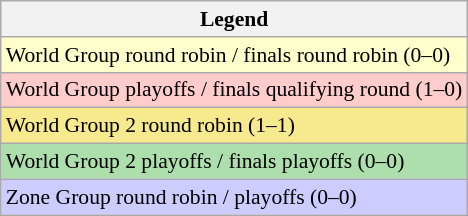<table class=wikitable style=font-size:90%>
<tr>
<th>Legend</th>
</tr>
<tr bgcolor=ffffcc>
<td>World Group round robin / finals round robin (0–0)</td>
</tr>
<tr bgcolor="ffcccc">
<td>World Group playoffs / finals qualifying round (1–0)</td>
</tr>
<tr bgcolor=f7e98e>
<td>World Group 2 round robin (1–1)</td>
</tr>
<tr bgcolor=addfad>
<td>World Group 2 playoffs / finals playoffs (0–0)</td>
</tr>
<tr bgcolor=#ccf>
<td>Zone Group round robin / playoffs (0–0)</td>
</tr>
</table>
